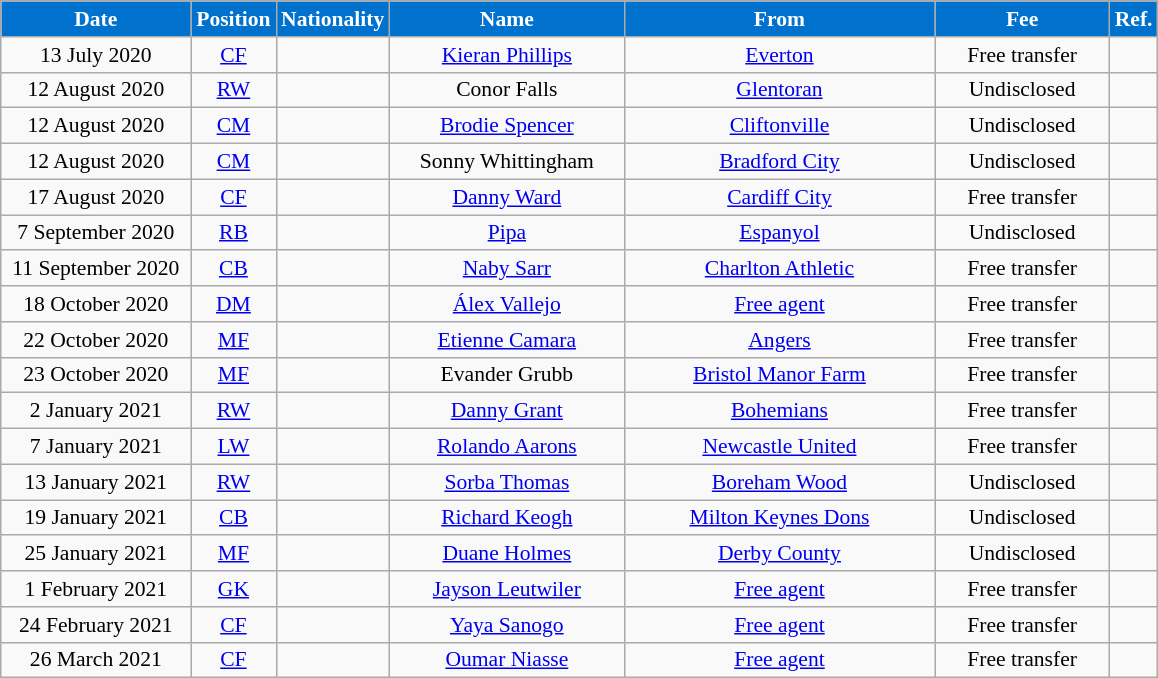<table class="wikitable"  style="text-align:center; font-size:90%; ">
<tr>
<th style="background:#0072ce; color:#FFFFFF; width:120px;">Date</th>
<th style="background:#0072ce; color:#FFFFFF; width:50px;">Position</th>
<th style="background:#0072ce; color:#FFFFFF; width:50px;">Nationality</th>
<th style="background:#0072ce; color:#FFFFFF; width:150px;">Name</th>
<th style="background:#0072ce; color:#FFFFFF; width:200px;">From</th>
<th style="background:#0072ce; color:#FFFFFF; width:110px;">Fee</th>
<th style="background:#0072ce; color:#FFFFFF; width:25px;">Ref.</th>
</tr>
<tr>
<td>13 July 2020</td>
<td><a href='#'>CF</a></td>
<td></td>
<td><a href='#'>Kieran Phillips</a></td>
<td> <a href='#'>Everton</a></td>
<td>Free transfer</td>
<td></td>
</tr>
<tr>
<td>12 August 2020</td>
<td><a href='#'>RW</a></td>
<td></td>
<td>Conor Falls</td>
<td> <a href='#'>Glentoran</a></td>
<td>Undisclosed</td>
<td></td>
</tr>
<tr>
<td>12 August 2020</td>
<td><a href='#'>CM</a></td>
<td></td>
<td><a href='#'>Brodie Spencer</a></td>
<td> <a href='#'>Cliftonville</a></td>
<td>Undisclosed</td>
<td></td>
</tr>
<tr>
<td>12 August 2020</td>
<td><a href='#'>CM</a></td>
<td></td>
<td>Sonny Whittingham</td>
<td> <a href='#'>Bradford City</a></td>
<td>Undisclosed</td>
<td></td>
</tr>
<tr>
<td>17 August 2020</td>
<td><a href='#'>CF</a></td>
<td></td>
<td><a href='#'>Danny Ward</a></td>
<td> <a href='#'>Cardiff City</a></td>
<td>Free transfer</td>
<td></td>
</tr>
<tr>
<td>7 September 2020</td>
<td><a href='#'>RB</a></td>
<td></td>
<td><a href='#'>Pipa</a></td>
<td> <a href='#'>Espanyol</a></td>
<td>Undisclosed</td>
<td></td>
</tr>
<tr>
<td>11 September 2020</td>
<td><a href='#'>CB</a></td>
<td></td>
<td><a href='#'>Naby Sarr</a></td>
<td> <a href='#'>Charlton Athletic</a></td>
<td>Free transfer</td>
<td></td>
</tr>
<tr>
<td>18 October 2020</td>
<td><a href='#'>DM</a></td>
<td></td>
<td><a href='#'>Álex Vallejo</a></td>
<td> <a href='#'>Free agent</a></td>
<td>Free transfer</td>
<td></td>
</tr>
<tr>
<td>22 October 2020</td>
<td><a href='#'>MF</a></td>
<td></td>
<td><a href='#'>Etienne Camara</a></td>
<td> <a href='#'>Angers</a></td>
<td>Free transfer</td>
<td></td>
</tr>
<tr>
<td>23 October 2020</td>
<td><a href='#'>MF</a></td>
<td></td>
<td>Evander Grubb</td>
<td> <a href='#'>Bristol Manor Farm</a></td>
<td>Free transfer</td>
<td></td>
</tr>
<tr>
<td>2 January 2021</td>
<td><a href='#'>RW</a></td>
<td></td>
<td><a href='#'>Danny Grant</a></td>
<td> <a href='#'>Bohemians</a></td>
<td>Free transfer</td>
<td></td>
</tr>
<tr>
<td>7 January 2021</td>
<td><a href='#'>LW</a></td>
<td></td>
<td><a href='#'>Rolando Aarons</a></td>
<td> <a href='#'>Newcastle United</a></td>
<td>Free transfer</td>
<td></td>
</tr>
<tr>
<td>13 January 2021</td>
<td><a href='#'>RW</a></td>
<td></td>
<td><a href='#'>Sorba Thomas</a></td>
<td> <a href='#'>Boreham Wood</a></td>
<td>Undisclosed</td>
<td></td>
</tr>
<tr>
<td>19 January 2021</td>
<td><a href='#'>CB</a></td>
<td></td>
<td><a href='#'>Richard Keogh</a></td>
<td> <a href='#'>Milton Keynes Dons</a></td>
<td>Undisclosed</td>
<td></td>
</tr>
<tr>
<td>25 January 2021</td>
<td><a href='#'>MF</a></td>
<td></td>
<td><a href='#'>Duane Holmes</a></td>
<td> <a href='#'>Derby County</a></td>
<td>Undisclosed</td>
<td></td>
</tr>
<tr>
<td>1 February 2021</td>
<td><a href='#'>GK</a></td>
<td></td>
<td><a href='#'>Jayson Leutwiler</a></td>
<td> <a href='#'>Free agent</a></td>
<td>Free transfer</td>
<td></td>
</tr>
<tr>
<td>24 February 2021</td>
<td><a href='#'>CF</a></td>
<td></td>
<td><a href='#'>Yaya Sanogo</a></td>
<td> <a href='#'>Free agent</a></td>
<td>Free transfer</td>
<td></td>
</tr>
<tr>
<td>26 March 2021</td>
<td><a href='#'>CF</a></td>
<td></td>
<td><a href='#'>Oumar Niasse</a></td>
<td> <a href='#'>Free agent</a></td>
<td>Free transfer</td>
<td></td>
</tr>
</table>
